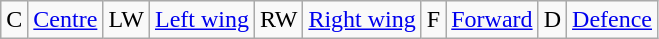<table class="wikitable">
<tr>
<td>C</td>
<td><a href='#'>Centre</a></td>
<td>LW</td>
<td><a href='#'>Left wing</a></td>
<td>RW</td>
<td><a href='#'>Right wing</a></td>
<td>F</td>
<td><a href='#'>Forward</a></td>
<td>D</td>
<td><a href='#'>Defence</a></td>
</tr>
</table>
